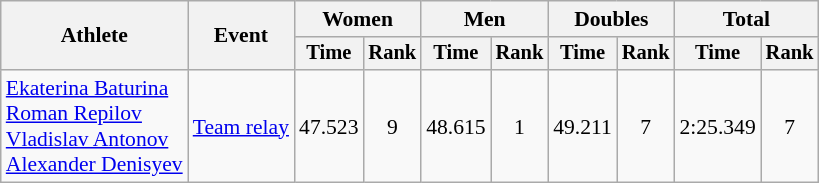<table class="wikitable" style="font-size:90%">
<tr>
<th rowspan="2">Athlete</th>
<th rowspan="2">Event</th>
<th colspan=2>Women</th>
<th colspan=2>Men</th>
<th colspan=2>Doubles</th>
<th colspan=2>Total</th>
</tr>
<tr style="font-size:95%">
<th>Time</th>
<th>Rank</th>
<th>Time</th>
<th>Rank</th>
<th>Time</th>
<th>Rank</th>
<th>Time</th>
<th>Rank</th>
</tr>
<tr align=center>
<td align=left><a href='#'>Ekaterina Baturina</a><br><a href='#'>Roman Repilov</a><br><a href='#'>Vladislav Antonov</a><br><a href='#'>Alexander Denisyev</a></td>
<td align=left><a href='#'>Team relay</a></td>
<td>47.523</td>
<td>9</td>
<td>48.615</td>
<td>1</td>
<td>49.211</td>
<td>7</td>
<td>2:25.349</td>
<td>7</td>
</tr>
</table>
